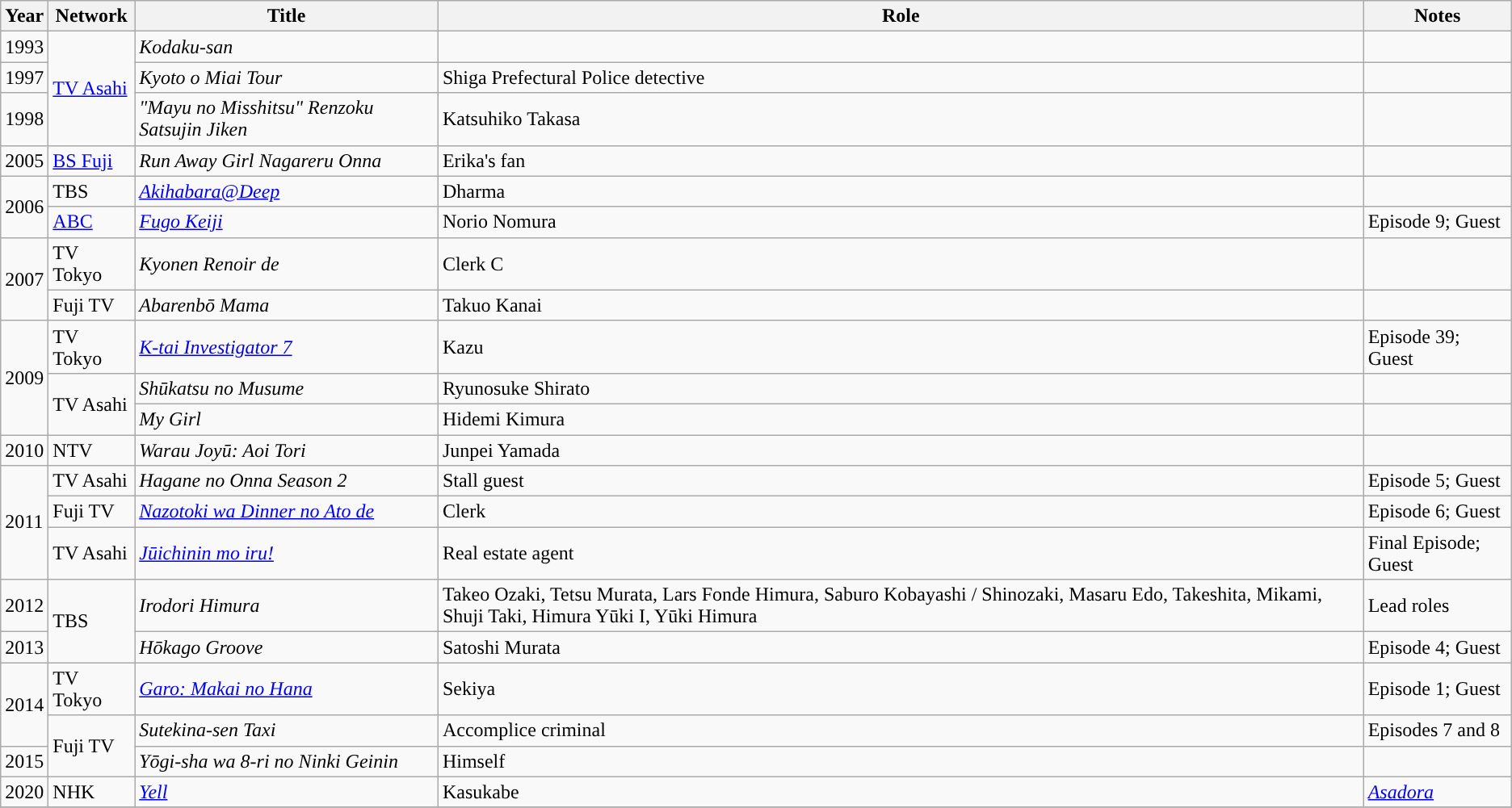<table class="wikitable">
<tr>
<th>Year</th>
<th>Network</th>
<th>Title</th>
<th>Role</th>
<th>Notes</th>
</tr>
<tr>
<td>1993</td>
<td rowspan="3"><a href='#'>TV Asahi</a></td>
<td><em>Kodaku-san</em></td>
<td></td>
<td></td>
</tr>
<tr>
<td>1997</td>
<td><em>Kyoto o Miai Tour</em></td>
<td>Shiga Prefectural Police detective</td>
<td></td>
</tr>
<tr>
<td>1998</td>
<td><em>"Mayu no Misshitsu" Renzoku Satsujin Jiken</em></td>
<td>Katsuhiko Takasa</td>
<td></td>
</tr>
<tr>
<td>2005</td>
<td><a href='#'>BS Fuji</a></td>
<td><em>Run Away Girl Nagareru Onna</em></td>
<td>Erika's fan</td>
<td></td>
</tr>
<tr>
<td rowspan="2">2006</td>
<td>TBS</td>
<td><em><a href='#'>Akihabara@Deep</a></em></td>
<td>Dharma</td>
<td></td>
</tr>
<tr>
<td><a href='#'>ABC</a></td>
<td><em><a href='#'>Fugo Keiji</a></em></td>
<td>Norio Nomura</td>
<td>Episode 9; Guest</td>
</tr>
<tr>
<td rowspan="2">2007</td>
<td>TV Tokyo</td>
<td><em>Kyonen Renoir de</em></td>
<td>Clerk C</td>
<td></td>
</tr>
<tr>
<td>Fuji TV</td>
<td><em>Abarenbō Mama</em></td>
<td>Takuo Kanai</td>
<td></td>
</tr>
<tr>
<td rowspan="3'">2009</td>
<td>TV Tokyo</td>
<td><em><a href='#'>K-tai Investigator 7</a></em></td>
<td>Kazu</td>
<td>Episode 39; Guest</td>
</tr>
<tr>
<td rowspan="2">TV Asahi</td>
<td><em>Shūkatsu no Musume</em></td>
<td>Ryunosuke Shirato</td>
<td></td>
</tr>
<tr>
<td><em>My Girl</em></td>
<td>Hidemi Kimura</td>
<td></td>
</tr>
<tr>
<td>2010</td>
<td>NTV</td>
<td><em>Warau Joyū: Aoi Tori</em></td>
<td>Junpei Yamada</td>
<td></td>
</tr>
<tr>
<td rowspan="3">2011</td>
<td>TV Asahi</td>
<td><em>Hagane no Onna Season 2</em></td>
<td>Stall guest</td>
<td>Episode 5; Guest</td>
</tr>
<tr>
<td>Fuji TV</td>
<td><em><a href='#'>Nazotoki wa Dinner no Ato de</a></em></td>
<td>Clerk</td>
<td>Episode 6; Guest</td>
</tr>
<tr>
<td>TV Asahi</td>
<td><em><a href='#'>Jūichinin mo iru!</a></em></td>
<td>Real estate agent</td>
<td>Final Episode; Guest</td>
</tr>
<tr>
<td>2012</td>
<td rowspan="2">TBS</td>
<td><em>Irodori Himura</em></td>
<td>Takeo Ozaki, Tetsu Murata, Lars Fonde Himura, Saburo Kobayashi / Shinozaki, Masaru Edo, Takeshita, Mikami, Shuji Taki, Himura Yūki I, Yūki Himura</td>
<td>Lead roles</td>
</tr>
<tr>
<td>2013</td>
<td><em>Hōkago Groove</em></td>
<td>Satoshi Murata</td>
<td>Episode 4; Guest</td>
</tr>
<tr>
<td rowspan="2">2014</td>
<td>TV Tokyo</td>
<td><em><a href='#'>Garo: Makai no Hana</a></em></td>
<td>Sekiya</td>
<td>Episode 1; Guest</td>
</tr>
<tr>
<td rowspan="2">Fuji TV</td>
<td><em>Sutekina-sen Taxi</em></td>
<td>Accomplice criminal</td>
<td>Episodes 7 and 8</td>
</tr>
<tr>
<td>2015</td>
<td><em>Yōgi-sha wa 8-ri no Ninki Geinin</em></td>
<td>Himself</td>
<td></td>
</tr>
<tr>
<td>2020</td>
<td>NHK</td>
<td><em><a href='#'>Yell</a></em></td>
<td>Kasukabe</td>
<td><em><a href='#'>Asadora</a></em></td>
</tr>
<tr>
</tr>
</table>
